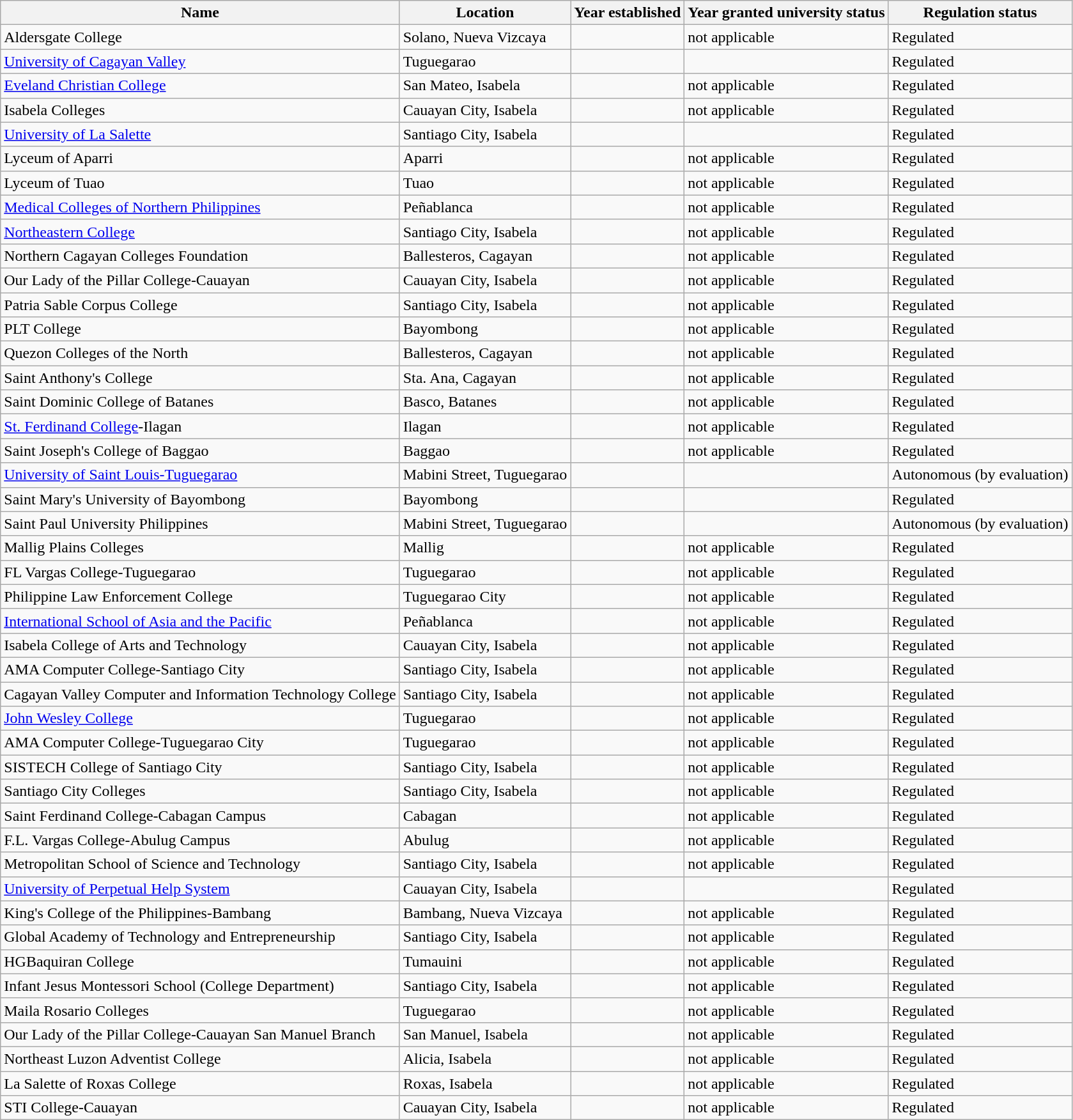<table class="wikitable sortable static-row-numbers">
<tr>
<th>Name</th>
<th class="unsortable">Location</th>
<th>Year established</th>
<th style="vertical-align:middle;">Year granted university status</th>
<th style="vertical-align:middle;">Regulation status</th>
</tr>
<tr>
<td>Aldersgate College</td>
<td>Solano, Nueva Vizcaya</td>
<td></td>
<td style="vertical-align:middle;">not applicable</td>
<td style="vertical-align:middle;">Regulated</td>
</tr>
<tr>
<td><a href='#'>University of Cagayan Valley</a></td>
<td>Tuguegarao</td>
<td></td>
<td></td>
<td style="vertical-align:middle;">Regulated</td>
</tr>
<tr>
<td><a href='#'>Eveland Christian College</a></td>
<td>San Mateo, Isabela</td>
<td></td>
<td style="vertical-align:middle;">not applicable</td>
<td style="vertical-align:middle;">Regulated</td>
</tr>
<tr>
<td>Isabela Colleges</td>
<td>Cauayan City, Isabela</td>
<td></td>
<td style="vertical-align:middle;">not applicable</td>
<td style="vertical-align:middle;">Regulated</td>
</tr>
<tr>
<td><a href='#'>University of La Salette</a></td>
<td>Santiago City, Isabela</td>
<td></td>
<td></td>
<td style="vertical-align:middle;">Regulated</td>
</tr>
<tr>
<td>Lyceum of Aparri</td>
<td>Aparri</td>
<td></td>
<td style="vertical-align:middle;">not applicable</td>
<td style="vertical-align:middle;">Regulated</td>
</tr>
<tr>
<td>Lyceum of Tuao</td>
<td>Tuao</td>
<td></td>
<td style="vertical-align:middle;">not applicable</td>
<td style="vertical-align:middle;">Regulated</td>
</tr>
<tr>
<td><a href='#'>Medical Colleges of Northern Philippines</a></td>
<td>Peñablanca</td>
<td></td>
<td style="vertical-align:middle;">not applicable</td>
<td style="vertical-align:middle;">Regulated</td>
</tr>
<tr>
<td><a href='#'>Northeastern College</a></td>
<td>Santiago City, Isabela</td>
<td></td>
<td style="vertical-align:middle;">not applicable</td>
<td style="vertical-align:middle;">Regulated</td>
</tr>
<tr>
<td>Northern Cagayan Colleges Foundation</td>
<td>Ballesteros, Cagayan</td>
<td></td>
<td style="vertical-align:middle;">not applicable</td>
<td style="vertical-align:middle;">Regulated</td>
</tr>
<tr>
<td>Our Lady of the Pillar College-Cauayan</td>
<td>Cauayan City, Isabela</td>
<td></td>
<td style="vertical-align:middle;">not applicable</td>
<td style="vertical-align:middle;">Regulated</td>
</tr>
<tr>
<td>Patria Sable Corpus College</td>
<td>Santiago City, Isabela</td>
<td></td>
<td style="vertical-align:middle;">not applicable</td>
<td style="vertical-align:middle;">Regulated</td>
</tr>
<tr>
<td>PLT College</td>
<td>Bayombong</td>
<td></td>
<td style="vertical-align:middle;">not applicable</td>
<td style="vertical-align:middle;">Regulated</td>
</tr>
<tr>
<td>Quezon Colleges of the North</td>
<td>Ballesteros, Cagayan</td>
<td></td>
<td style="vertical-align:middle;">not applicable</td>
<td style="vertical-align:middle;">Regulated</td>
</tr>
<tr>
<td>Saint Anthony's College</td>
<td>Sta. Ana, Cagayan</td>
<td></td>
<td style="vertical-align:middle;">not applicable</td>
<td style="vertical-align:middle;">Regulated</td>
</tr>
<tr>
<td>Saint Dominic College of Batanes</td>
<td>Basco, Batanes</td>
<td></td>
<td style="vertical-align:middle;">not applicable</td>
<td style="vertical-align:middle;">Regulated</td>
</tr>
<tr>
<td><a href='#'>St. Ferdinand College</a>-Ilagan</td>
<td>Ilagan</td>
<td></td>
<td style="vertical-align:middle;">not applicable</td>
<td style="vertical-align:middle;">Regulated</td>
</tr>
<tr>
<td>Saint Joseph's College of Baggao</td>
<td>Baggao</td>
<td></td>
<td style="vertical-align:middle;">not applicable</td>
<td style="vertical-align:middle;">Regulated</td>
</tr>
<tr>
<td><a href='#'>University of Saint Louis-Tuguegarao</a></td>
<td>Mabini Street, Tuguegarao</td>
<td></td>
<td></td>
<td style="vertical-align:middle;">Autonomous (by evaluation)</td>
</tr>
<tr>
<td>Saint Mary's University of Bayombong</td>
<td>Bayombong</td>
<td></td>
<td></td>
<td style="vertical-align:middle;">Regulated</td>
</tr>
<tr>
<td>Saint Paul University Philippines</td>
<td>Mabini Street, Tuguegarao</td>
<td></td>
<td></td>
<td style="vertical-align:middle;">Autonomous (by evaluation)</td>
</tr>
<tr>
<td>Mallig Plains Colleges</td>
<td>Mallig</td>
<td></td>
<td style="vertical-align:middle;">not applicable</td>
<td style="vertical-align:middle;">Regulated</td>
</tr>
<tr>
<td>FL Vargas College-Tuguegarao</td>
<td>Tuguegarao</td>
<td></td>
<td style="vertical-align:middle;">not applicable</td>
<td style="vertical-align:middle;">Regulated</td>
</tr>
<tr>
<td>Philippine Law Enforcement College</td>
<td>Tuguegarao City</td>
<td></td>
<td style="vertical-align:middle;">not applicable</td>
<td style="vertical-align:middle;">Regulated</td>
</tr>
<tr>
<td><a href='#'>International School of Asia and the Pacific</a></td>
<td>Peñablanca</td>
<td></td>
<td style="vertical-align:middle;">not applicable</td>
<td style="vertical-align:middle;">Regulated</td>
</tr>
<tr>
<td>Isabela College of Arts and Technology</td>
<td>Cauayan City, Isabela</td>
<td></td>
<td style="vertical-align:middle;">not applicable</td>
<td style="vertical-align:middle;">Regulated</td>
</tr>
<tr>
<td>AMA Computer College-Santiago City</td>
<td>Santiago City, Isabela</td>
<td></td>
<td style="vertical-align:middle;">not applicable</td>
<td style="vertical-align:middle;">Regulated</td>
</tr>
<tr>
<td>Cagayan Valley Computer and Information Technology College</td>
<td>Santiago City, Isabela</td>
<td></td>
<td style="vertical-align:middle;">not applicable</td>
<td style="vertical-align:middle;">Regulated</td>
</tr>
<tr>
<td><a href='#'>John Wesley College</a></td>
<td>Tuguegarao</td>
<td></td>
<td style="vertical-align:middle;">not applicable</td>
<td style="vertical-align:middle;">Regulated</td>
</tr>
<tr>
<td>AMA Computer College-Tuguegarao City</td>
<td>Tuguegarao</td>
<td></td>
<td style="vertical-align:middle;">not applicable</td>
<td style="vertical-align:middle;">Regulated</td>
</tr>
<tr>
<td>SISTECH College of Santiago City</td>
<td>Santiago City, Isabela</td>
<td></td>
<td style="vertical-align:middle;">not applicable</td>
<td style="vertical-align:middle;">Regulated</td>
</tr>
<tr>
<td>Santiago City Colleges</td>
<td>Santiago City, Isabela</td>
<td></td>
<td style="vertical-align:middle;">not applicable</td>
<td style="vertical-align:middle;">Regulated</td>
</tr>
<tr>
<td>Saint Ferdinand College-Cabagan Campus</td>
<td>Cabagan</td>
<td></td>
<td style="vertical-align:middle;">not applicable</td>
<td style="vertical-align:middle;">Regulated</td>
</tr>
<tr>
<td>F.L. Vargas College-Abulug Campus</td>
<td>Abulug</td>
<td></td>
<td style="vertical-align:middle;">not applicable</td>
<td style="vertical-align:middle;">Regulated</td>
</tr>
<tr>
<td>Metropolitan School of Science and Technology</td>
<td>Santiago City, Isabela</td>
<td></td>
<td style="vertical-align:middle;">not applicable</td>
<td style="vertical-align:middle;">Regulated</td>
</tr>
<tr>
<td><a href='#'>University of Perpetual Help System</a></td>
<td>Cauayan City, Isabela</td>
<td></td>
<td></td>
<td style="vertical-align:middle;">Regulated</td>
</tr>
<tr>
<td>King's College of the Philippines-Bambang</td>
<td>Bambang, Nueva Vizcaya</td>
<td></td>
<td style="vertical-align:middle;">not applicable</td>
<td style="vertical-align:middle;">Regulated</td>
</tr>
<tr>
<td>Global Academy of Technology and Entrepreneurship</td>
<td>Santiago City, Isabela</td>
<td></td>
<td style="vertical-align:middle;">not applicable</td>
<td style="vertical-align:middle;">Regulated</td>
</tr>
<tr>
<td>HGBaquiran College</td>
<td>Tumauini</td>
<td></td>
<td style="vertical-align:middle;">not applicable</td>
<td style="vertical-align:middle;">Regulated</td>
</tr>
<tr>
<td>Infant Jesus Montessori School (College Department)</td>
<td>Santiago City, Isabela</td>
<td></td>
<td style="vertical-align:middle;">not applicable</td>
<td style="vertical-align:middle;">Regulated</td>
</tr>
<tr>
<td>Maila Rosario Colleges</td>
<td>Tuguegarao</td>
<td></td>
<td style="vertical-align:middle;">not applicable</td>
<td style="vertical-align:middle;">Regulated</td>
</tr>
<tr>
<td>Our Lady of the Pillar College-Cauayan San Manuel Branch</td>
<td>San Manuel, Isabela</td>
<td></td>
<td style="vertical-align:middle;">not applicable</td>
<td style="vertical-align:middle;">Regulated</td>
</tr>
<tr>
<td>Northeast Luzon Adventist College</td>
<td>Alicia, Isabela</td>
<td></td>
<td style="vertical-align:middle;">not applicable</td>
<td style="vertical-align:middle;">Regulated</td>
</tr>
<tr>
<td>La Salette of Roxas College</td>
<td>Roxas, Isabela</td>
<td></td>
<td style="vertical-align:middle;">not applicable</td>
<td style="vertical-align:middle;">Regulated</td>
</tr>
<tr>
<td>STI College-Cauayan</td>
<td>Cauayan City, Isabela</td>
<td></td>
<td style="vertical-align:middle;">not applicable</td>
<td style="vertical-align:middle;">Regulated</td>
</tr>
</table>
